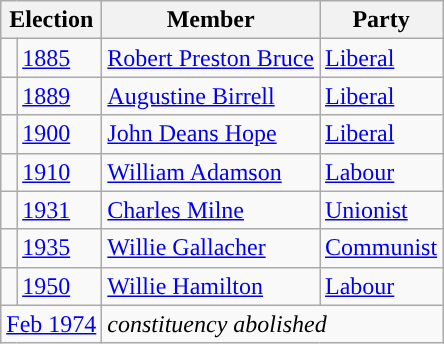<table class="wikitable">
<tr>
<th colspan="2">Election</th>
<th>Member</th>
<th>Party</th>
</tr>
<tr>
<td style="color:inherit;background-color: "></td>
<td><a href='#'>1885</a></td>
<td><a href='#'>Robert Preston Bruce</a></td>
<td><a href='#'>Liberal</a></td>
</tr>
<tr>
<td style="color:inherit;background-color: "></td>
<td><a href='#'>1889</a></td>
<td><a href='#'>Augustine Birrell</a></td>
<td><a href='#'>Liberal</a></td>
</tr>
<tr>
<td style="color:inherit;background-color: "></td>
<td><a href='#'>1900</a></td>
<td><a href='#'>John Deans Hope</a></td>
<td><a href='#'>Liberal</a></td>
</tr>
<tr>
<td style="color:inherit;background-color: "></td>
<td><a href='#'>1910</a></td>
<td><a href='#'>William Adamson</a></td>
<td><a href='#'>Labour</a></td>
</tr>
<tr>
<td style="color:inherit;background-color: "></td>
<td><a href='#'>1931</a></td>
<td><a href='#'>Charles Milne</a></td>
<td><a href='#'>Unionist</a></td>
</tr>
<tr>
<td style="color:inherit;background-color: "></td>
<td><a href='#'>1935</a></td>
<td><a href='#'>Willie Gallacher</a></td>
<td><a href='#'>Communist</a></td>
</tr>
<tr>
<td style="color:inherit;background-color: "></td>
<td><a href='#'>1950</a></td>
<td><a href='#'>Willie Hamilton</a></td>
<td><a href='#'>Labour</a></td>
</tr>
<tr>
<td colspan="2" align ="center"><a href='#'>Feb 1974</a></td>
<td colspan="2"><em>constituency abolished</em></td>
</tr>
</table>
